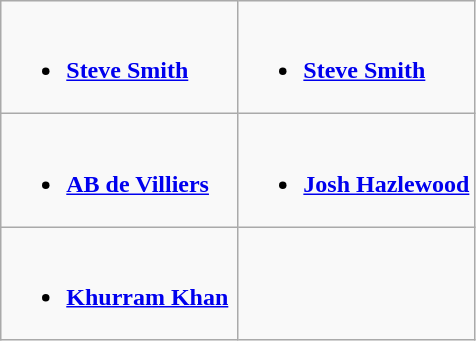<table class=wikitable>
<tr>
<td valign="top" width="50%"><br><ul><li><strong> <a href='#'>Steve Smith</a></strong></li></ul></td>
<td valign="top" width="50%"><br><ul><li><strong> <a href='#'>Steve Smith</a></strong></li></ul></td>
</tr>
<tr>
<td valign="top" width="50%"><br><ul><li><strong> <a href='#'>AB de Villiers</a></strong></li></ul></td>
<td valign="top" width="50%"><br><ul><li><strong> <a href='#'>Josh Hazlewood</a></strong></li></ul></td>
</tr>
<tr>
<td valign="top" width="50%"><br><ul><li><strong> <a href='#'>Khurram Khan</a></strong></li></ul></td>
</tr>
</table>
